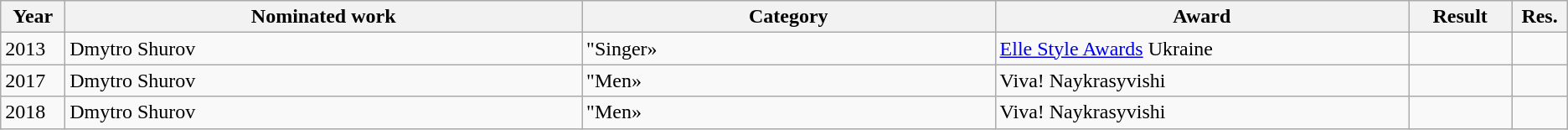<table class="wikitable sortable" style="table-layout: fixed; margin-bottom: 10px;">
<tr>
<th id="214" scope="col" width="3%">Year</th>
<th id="216" scope="col" width="25%">Nominated work</th>
<th id="218" scope="col" width="20%">Category</th>
<th id="220" scope="col" width="20%">Award</th>
<th id="222" scope="col" width="5%">Result</th>
<th id="224" scope="col" width="2%"><span>Res.</span></th>
</tr>
<tr id="226">
<td id="227">2013</td>
<td id="230">Dmytro Shurov</td>
<td id="232">"Singer»</td>
<td id="234"><a href='#'>Elle Style Awards</a> Ukraine</td>
<td></td>
<td id="239"></td>
</tr>
<tr id="241">
<td id="242">2017</td>
<td id="245">Dmytro Shurov</td>
<td id="247">"Men»</td>
<td id="249">Viva! Naykrasyvishi</td>
<td></td>
<td id="255"></td>
</tr>
<tr id="257">
<td id="258">2018</td>
<td id="261">Dmytro Shurov</td>
<td id="263">"Men»</td>
<td id="265">Viva! Naykrasyvishi</td>
<td></td>
<td id="271"></td>
</tr>
</table>
